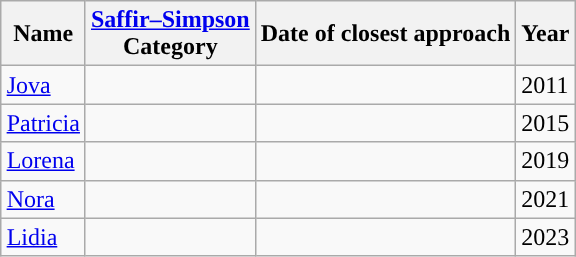<table class = "wikitable" style="margin:1em auto;">
<tr>
<th>Name</th>
<th><a href='#'>Saffir–Simpson</a><br>Category</th>
<th>Date of closest approach</th>
<th>Year</th>
</tr>
<tr>
<td><a href='#'>Jova</a></td>
<td></td>
<td></td>
<td>2011</td>
</tr>
<tr>
<td><a href='#'>Patricia</a></td>
<td></td>
<td></td>
<td>2015</td>
</tr>
<tr>
<td><a href='#'>Lorena</a></td>
<td></td>
<td></td>
<td>2019</td>
</tr>
<tr>
<td><a href='#'>Nora</a></td>
<td></td>
<td></td>
<td>2021</td>
</tr>
<tr>
<td><a href='#'>Lidia</a></td>
<td></td>
<td></td>
<td>2023</td>
</tr>
</table>
